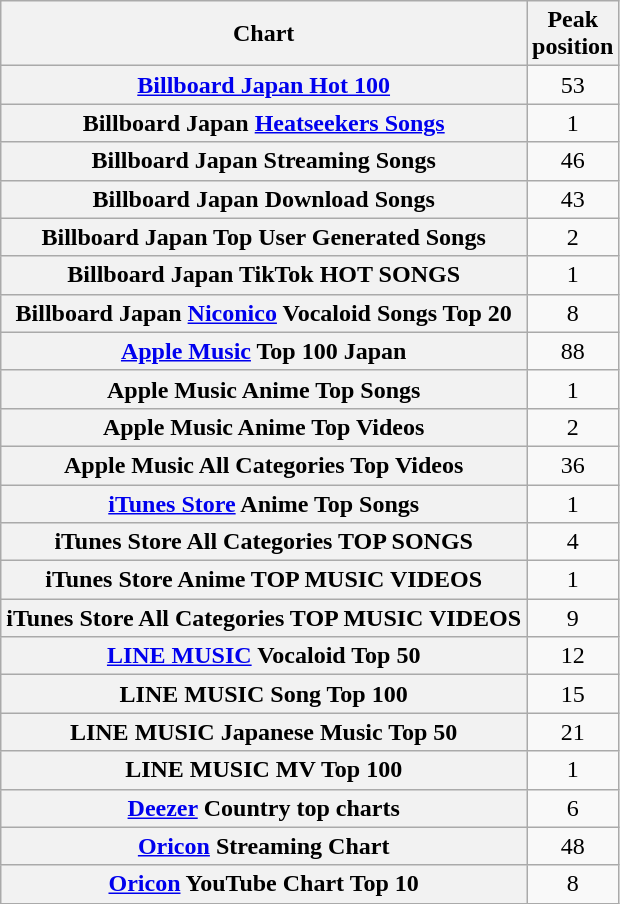<table class="wikitable sortable plainrowheaders" style="text-align:center">
<tr>
<th scope="col">Chart</th>
<th scope="col">Peak<br>position</th>
</tr>
<tr>
<th scope="row"><a href='#'>Billboard Japan Hot 100</a></th>
<td>53</td>
</tr>
<tr>
<th scope="row">Billboard Japan <a href='#'>Heatseekers Songs</a></th>
<td>1</td>
</tr>
<tr>
<th scope="row">Billboard Japan Streaming Songs</th>
<td>46</td>
</tr>
<tr>
<th scope="row">Billboard Japan Download Songs</th>
<td>43</td>
</tr>
<tr>
<th scope="row">Billboard Japan Top User Generated Songs</th>
<td>2</td>
</tr>
<tr>
<th scope="row">Billboard Japan TikTok HOT SONGS</th>
<td>1</td>
</tr>
<tr>
<th scope="row">Billboard Japan <a href='#'>Niconico</a> Vocaloid Songs Top 20</th>
<td>8</td>
</tr>
<tr>
<th scope="row"><a href='#'>Apple Music</a> Top 100 Japan</th>
<td>88</td>
</tr>
<tr>
<th scope="row">Apple Music Anime Top Songs</th>
<td>1</td>
</tr>
<tr>
<th scope="row">Apple Music Anime Top Videos</th>
<td>2</td>
</tr>
<tr>
<th scope="row">Apple Music All Categories Top Videos</th>
<td>36</td>
</tr>
<tr>
<th scope="row"><a href='#'>iTunes Store</a> Anime Top Songs</th>
<td>1</td>
</tr>
<tr>
<th scope="row">iTunes Store All Categories TOP SONGS</th>
<td>4</td>
</tr>
<tr>
<th scope="row">iTunes Store Anime TOP MUSIC VIDEOS</th>
<td>1</td>
</tr>
<tr>
<th scope="row">iTunes Store All Categories TOP MUSIC VIDEOS</th>
<td>9</td>
</tr>
<tr>
<th scope="row"><a href='#'>LINE MUSIC</a> Vocaloid Top 50</th>
<td>12</td>
</tr>
<tr>
<th scope="row">LINE MUSIC Song Top 100</th>
<td>15</td>
</tr>
<tr>
<th scope="row">LINE MUSIC Japanese Music Top 50</th>
<td>21</td>
</tr>
<tr>
<th scope="row">LINE MUSIC MV Top 100</th>
<td>1</td>
</tr>
<tr>
<th scope="row"><a href='#'>Deezer</a> Country top charts</th>
<td>6</td>
</tr>
<tr>
<th scope="row"><a href='#'>Oricon</a> Streaming Chart</th>
<td>48</td>
</tr>
<tr>
<th scope="row"><a href='#'>Oricon</a> YouTube Chart Top 10</th>
<td>8</td>
</tr>
</table>
